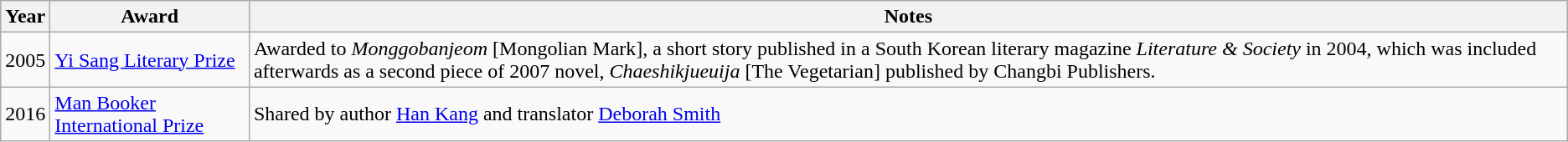<table class="wikitable">
<tr>
<th>Year</th>
<th>Award</th>
<th>Notes</th>
</tr>
<tr>
<td>2005</td>
<td><a href='#'>Yi Sang Literary Prize</a></td>
<td>Awarded to <em>Monggobanjeom</em> [Mongolian Mark], a short story published in a South Korean literary magazine <em>Literature & Society</em> in 2004, which was included afterwards as a second piece of 2007 novel, <em>Chaeshikjueuija</em> [The Vegetarian] published by Changbi Publishers.</td>
</tr>
<tr>
<td>2016</td>
<td><a href='#'>Man Booker International Prize</a></td>
<td>Shared by author <a href='#'>Han Kang</a> and translator <a href='#'>Deborah Smith</a></td>
</tr>
</table>
